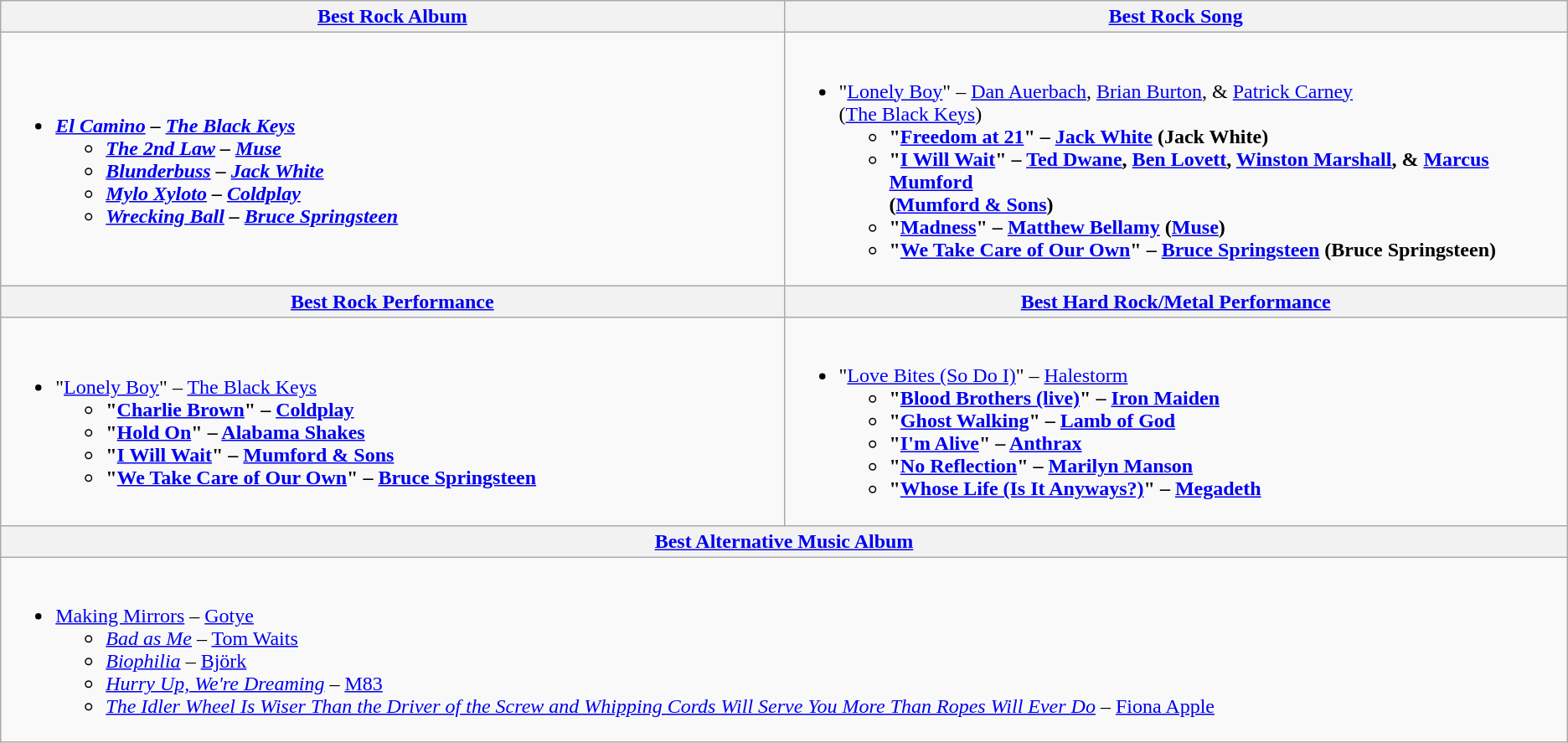<table class="wikitable">
<tr>
<th scope="col" style="width:50%"><a href='#'>Best Rock Album</a></th>
<th scope="col" style="width:50%"><a href='#'>Best Rock Song</a></th>
</tr>
<tr>
<td><br><ul><li><strong><em><a href='#'>El Camino</a><em> – <a href='#'>The Black Keys</a><strong><ul><li></em><a href='#'>The 2nd Law</a><em> – <a href='#'>Muse</a></li><li></em><a href='#'>Blunderbuss</a><em> – <a href='#'>Jack White</a></li><li></em><a href='#'>Mylo Xyloto</a><em> – <a href='#'>Coldplay</a></li><li></em><a href='#'>Wrecking Ball</a><em> – <a href='#'>Bruce Springsteen</a></li></ul></li></ul></td>
<td><br><ul><li></strong>"<a href='#'>Lonely Boy</a>" –<strong> </strong><a href='#'>Dan Auerbach</a>, <a href='#'>Brian Burton</a>, & <a href='#'>Patrick Carney</a> <br> (<a href='#'>The Black Keys</a>)<strong><ul><li>"<a href='#'>Freedom at 21</a>" – <a href='#'>Jack White</a> (Jack White)</li><li>"<a href='#'>I Will Wait</a>" – <a href='#'>Ted Dwane</a>, <a href='#'>Ben Lovett</a>, <a href='#'>Winston Marshall</a>, & <a href='#'>Marcus Mumford</a> <br> (<a href='#'>Mumford & Sons</a>)</li><li>"<a href='#'>Madness</a>" – <a href='#'>Matthew Bellamy</a> (<a href='#'>Muse</a>)</li><li>"<a href='#'>We Take Care of Our Own</a>" – <a href='#'>Bruce Springsteen</a> (Bruce Springsteen)</li></ul></li></ul></td>
</tr>
<tr>
<th><a href='#'>Best Rock Performance</a></th>
<th><a href='#'>Best Hard Rock/Metal Performance</a></th>
</tr>
<tr>
<td><br><ul><li></strong>"<a href='#'>Lonely Boy</a>" – <a href='#'>The Black Keys</a><strong><ul><li>"<a href='#'>Charlie Brown</a>" – <a href='#'>Coldplay</a></li><li>"<a href='#'>Hold On</a>" – <a href='#'>Alabama Shakes</a></li><li>"<a href='#'>I Will Wait</a>" – <a href='#'>Mumford & Sons</a></li><li>"<a href='#'>We Take Care of Our Own</a>" – <a href='#'>Bruce Springsteen</a></li></ul></li></ul></td>
<td><br><ul><li></strong>"<a href='#'>Love Bites (So Do I)</a>" – <a href='#'>Halestorm</a><strong><ul><li>"<a href='#'>Blood Brothers (live)</a>" – <a href='#'>Iron Maiden</a></li><li>"<a href='#'>Ghost Walking</a>" – <a href='#'>Lamb of God</a></li><li>"<a href='#'>I'm Alive</a>" – <a href='#'>Anthrax</a></li><li>"<a href='#'>No Reflection</a>" – <a href='#'>Marilyn Manson</a></li><li>"<a href='#'>Whose Life (Is It Anyways?)</a>" – <a href='#'>Megadeth</a></li></ul></li></ul></td>
</tr>
<tr>
<th colspan="2"><a href='#'>Best Alternative Music Album</a></th>
</tr>
<tr>
<td colspan="2"><br><ul><li></em></strong><a href='#'>Making Mirrors</a></em> – <a href='#'>Gotye</a></strong><ul><li><em><a href='#'>Bad as Me</a></em> – <a href='#'>Tom Waits</a></li><li><em><a href='#'>Biophilia</a></em> – <a href='#'>Björk</a></li><li><em><a href='#'>Hurry Up, We're Dreaming</a></em> – <a href='#'>M83</a></li><li><em><a href='#'>The Idler Wheel Is Wiser Than the Driver of the Screw and Whipping Cords Will Serve You More Than Ropes Will Ever Do</a></em> – <a href='#'>Fiona Apple</a></li></ul></li></ul></td>
</tr>
</table>
